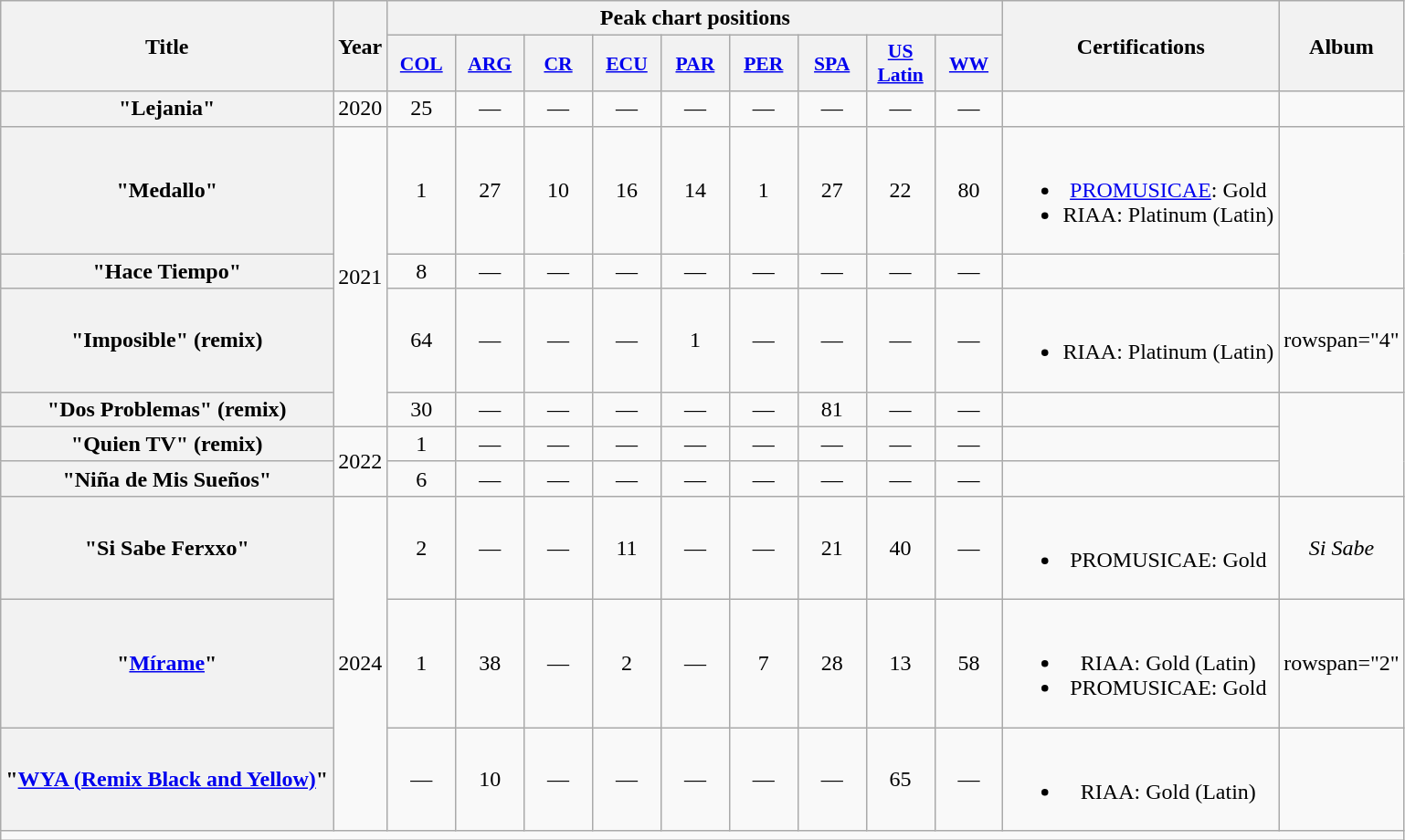<table class="wikitable plainrowheaders" style="text-align:center;">
<tr>
<th scope="col" rowspan="2">Title</th>
<th scope="col" rowspan="2">Year</th>
<th scope="col" colspan="9">Peak chart positions</th>
<th scope="col" rowspan="2">Certifications</th>
<th scope="col" rowspan="2">Album</th>
</tr>
<tr>
<th scope="col" style="width:3em; font-size:90%"><a href='#'>COL</a><br></th>
<th scope="col" style="width:3em; font-size:90%"><a href='#'>ARG</a><br></th>
<th scope="col" style="width:3em; font-size:90%"><a href='#'>CR</a><br></th>
<th scope="col" style="width:3em; font-size:90%"><a href='#'>ECU</a><br></th>
<th scope="col" style="width:3em; font-size:90%"><a href='#'>PAR</a><br></th>
<th scope="col" style="width:3em; font-size:90%"><a href='#'>PER</a><br></th>
<th scope="col" style="width:3em; font-size:90%"><a href='#'>SPA</a><br></th>
<th scope="col" style="width:3em; font-size:90%"><a href='#'>US<br>Latin</a><br></th>
<th scope="col" style="width:3em; font-size:90%"><a href='#'>WW</a><br></th>
</tr>
<tr>
<th scope="row">"Lejania"</th>
<td>2020</td>
<td>25</td>
<td>—</td>
<td>—</td>
<td>—</td>
<td>—</td>
<td>—</td>
<td>—</td>
<td>—</td>
<td>—</td>
<td></td>
<td></td>
</tr>
<tr>
<th scope="row">"Medallo" <br></th>
<td rowspan="4">2021</td>
<td>1</td>
<td>27</td>
<td>10</td>
<td>16</td>
<td>14</td>
<td>1</td>
<td>27</td>
<td>22</td>
<td>80</td>
<td><br><ul><li><a href='#'>PROMUSICAE</a>: Gold</li><li>RIAA: Platinum (Latin)</li></ul></td>
<td rowspan="2"></td>
</tr>
<tr>
<th scope="row">"Hace Tiempo"</th>
<td>8</td>
<td>—</td>
<td>—</td>
<td>—</td>
<td>—</td>
<td>—</td>
<td>—</td>
<td>—</td>
<td>—</td>
<td></td>
</tr>
<tr>
<th scope="row">"Imposible" (remix)<br></th>
<td>64</td>
<td>—</td>
<td>—</td>
<td>—</td>
<td>1</td>
<td>—</td>
<td>—</td>
<td>—</td>
<td>—</td>
<td><br><ul><li>RIAA: Platinum (Latin)</li></ul></td>
<td>rowspan="4" </td>
</tr>
<tr>
<th scope="row">"Dos Problemas" (remix)<br></th>
<td>30</td>
<td>—</td>
<td>—</td>
<td>—</td>
<td>—</td>
<td>—</td>
<td>81</td>
<td>—</td>
<td>—</td>
<td></td>
</tr>
<tr>
<th scope="row">"Quien TV" (remix)<br></th>
<td rowspan="2">2022</td>
<td>1</td>
<td>—</td>
<td>—</td>
<td>—</td>
<td>—</td>
<td>—</td>
<td>—</td>
<td>—</td>
<td>—</td>
<td></td>
</tr>
<tr>
<th scope="row">"Niña de Mis Sueños"<br></th>
<td>6</td>
<td>—</td>
<td>—</td>
<td>—</td>
<td>—</td>
<td>—</td>
<td>—</td>
<td>—</td>
<td>—</td>
<td></td>
</tr>
<tr>
<th scope="row">"Si Sabe Ferxxo"<br></th>
<td rowspan="3">2024</td>
<td>2</td>
<td>—</td>
<td>—</td>
<td>11</td>
<td>—</td>
<td>—</td>
<td>21</td>
<td>40</td>
<td>—</td>
<td><br><ul><li>PROMUSICAE: Gold</li></ul></td>
<td><em>Si Sabe</em></td>
</tr>
<tr>
<th scope="row">"<a href='#'>Mírame</a>"<br></th>
<td>1</td>
<td>38</td>
<td>—</td>
<td>2</td>
<td>—</td>
<td>7</td>
<td>28</td>
<td>13</td>
<td>58</td>
<td><br><ul><li>RIAA: Gold (Latin)</li><li>PROMUSICAE: Gold</li></ul></td>
<td>rowspan="2" </td>
</tr>
<tr>
<th scope="row">"<a href='#'>WYA (Remix Black and Yellow)</a>"<br></th>
<td>—</td>
<td>10</td>
<td>—</td>
<td>—</td>
<td>—</td>
<td>—</td>
<td>—</td>
<td>65</td>
<td>—</td>
<td><br><ul><li>RIAA: Gold (Latin)</li></ul></td>
</tr>
<tr>
<td colspan="13" style="font-size:90%"></td>
</tr>
</table>
